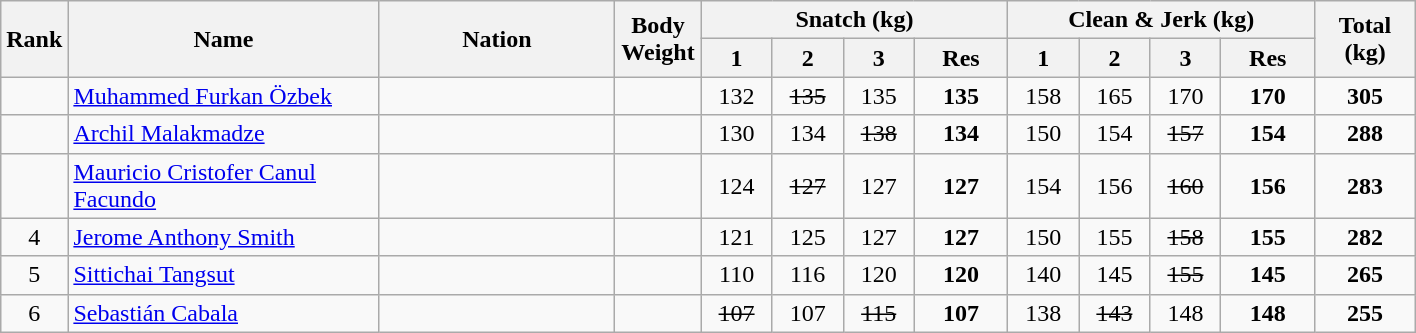<table class = "wikitable" style="text-align:center;">
<tr>
<th rowspan=2>Rank</th>
<th rowspan=2 width=200>Name</th>
<th rowspan=2 width=150>Nation</th>
<th rowspan=2 width=50>Body Weight</th>
<th colspan=4>Snatch (kg)</th>
<th colspan=4>Clean & Jerk (kg)</th>
<th rowspan=2 width=60>Total (kg)</th>
</tr>
<tr>
<th width=40>1</th>
<th width=40>2</th>
<th width=40>3</th>
<th width=55>Res</th>
<th width=40>1</th>
<th width=40>2</th>
<th width=40>3</th>
<th width=55>Res</th>
</tr>
<tr>
<td></td>
<td align=left><a href='#'>Muhammed Furkan Özbek</a></td>
<td align=left></td>
<td></td>
<td>132</td>
<td><s>135</s></td>
<td>135</td>
<td><strong>135</strong></td>
<td>158</td>
<td>165</td>
<td>170</td>
<td><strong>170</strong></td>
<td><strong>305</strong></td>
</tr>
<tr>
<td></td>
<td align=left><a href='#'>Archil Malakmadze</a></td>
<td align=left></td>
<td></td>
<td>130</td>
<td>134</td>
<td><s>138</s></td>
<td><strong>134</strong></td>
<td>150</td>
<td>154</td>
<td><s>157</s></td>
<td><strong>154</strong></td>
<td><strong>288</strong></td>
</tr>
<tr>
<td></td>
<td align=left><a href='#'>Mauricio Cristofer Canul Facundo</a></td>
<td align=left></td>
<td></td>
<td>124</td>
<td><s>127</s></td>
<td>127</td>
<td><strong>127</strong></td>
<td>154</td>
<td>156</td>
<td><s>160</s></td>
<td><strong>156</strong></td>
<td><strong>283</strong></td>
</tr>
<tr>
<td>4</td>
<td align=left><a href='#'>Jerome Anthony Smith</a></td>
<td align=left></td>
<td></td>
<td>121</td>
<td>125</td>
<td>127</td>
<td><strong>127</strong></td>
<td>150</td>
<td>155</td>
<td><s>158</s></td>
<td><strong>155 </strong></td>
<td><strong>282</strong></td>
</tr>
<tr>
<td>5</td>
<td align=left><a href='#'>Sittichai Tangsut</a></td>
<td align=left></td>
<td></td>
<td>110</td>
<td>116</td>
<td>120</td>
<td><strong>120</strong></td>
<td>140</td>
<td>145</td>
<td><s>155</s></td>
<td><strong>145</strong></td>
<td><strong>265</strong></td>
</tr>
<tr>
<td>6</td>
<td align=left><a href='#'>Sebastián Cabala</a></td>
<td align=left></td>
<td></td>
<td><s>107</s></td>
<td>107</td>
<td><s>115</s></td>
<td><strong>107</strong></td>
<td>138</td>
<td><s>143</s></td>
<td>148</td>
<td><strong>148</strong></td>
<td><strong>255</strong></td>
</tr>
</table>
